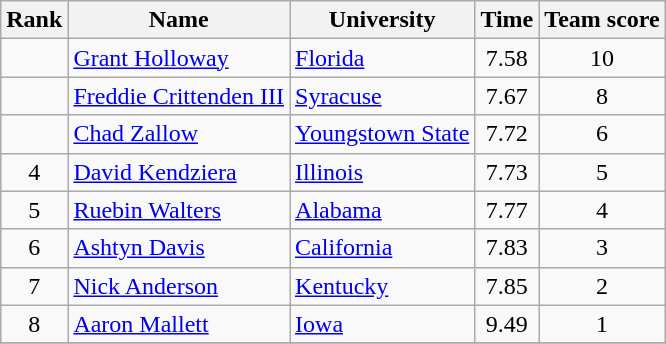<table class="wikitable sortable" style="text-align:center">
<tr>
<th>Rank</th>
<th>Name</th>
<th>University</th>
<th>Time</th>
<th>Team score</th>
</tr>
<tr>
<td></td>
<td align=left><a href='#'>Grant Holloway</a></td>
<td align=left><a href='#'>Florida</a></td>
<td>7.58</td>
<td>10</td>
</tr>
<tr>
<td></td>
<td align=left><a href='#'>Freddie Crittenden III</a></td>
<td align=left><a href='#'>Syracuse</a></td>
<td>7.67</td>
<td>8</td>
</tr>
<tr>
<td></td>
<td align=left><a href='#'>Chad Zallow</a></td>
<td align=left><a href='#'>Youngstown State</a></td>
<td>7.72</td>
<td>6</td>
</tr>
<tr>
<td>4</td>
<td align=left><a href='#'>David Kendziera</a></td>
<td align=left><a href='#'>Illinois</a></td>
<td>7.73</td>
<td>5</td>
</tr>
<tr>
<td>5</td>
<td align=left><a href='#'>Ruebin Walters</a></td>
<td align=left><a href='#'>Alabama</a></td>
<td>7.77</td>
<td>4</td>
</tr>
<tr>
<td>6</td>
<td align=left><a href='#'>Ashtyn Davis</a></td>
<td align=left><a href='#'>California</a></td>
<td>7.83</td>
<td>3</td>
</tr>
<tr>
<td>7</td>
<td align=left><a href='#'>Nick Anderson</a></td>
<td align=left><a href='#'>Kentucky</a></td>
<td>7.85</td>
<td>2</td>
</tr>
<tr>
<td>8</td>
<td align=left><a href='#'>Aaron Mallett</a></td>
<td align=left><a href='#'>Iowa</a></td>
<td>9.49</td>
<td>1</td>
</tr>
<tr>
</tr>
</table>
